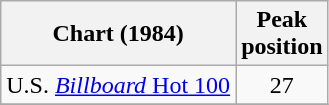<table class="wikitable sortable">
<tr>
<th>Chart (1984)</th>
<th>Peak<br>position</th>
</tr>
<tr>
<td>U.S. <a href='#'><em>Billboard</em> Hot 100</a></td>
<td align="center">27</td>
</tr>
<tr>
</tr>
</table>
